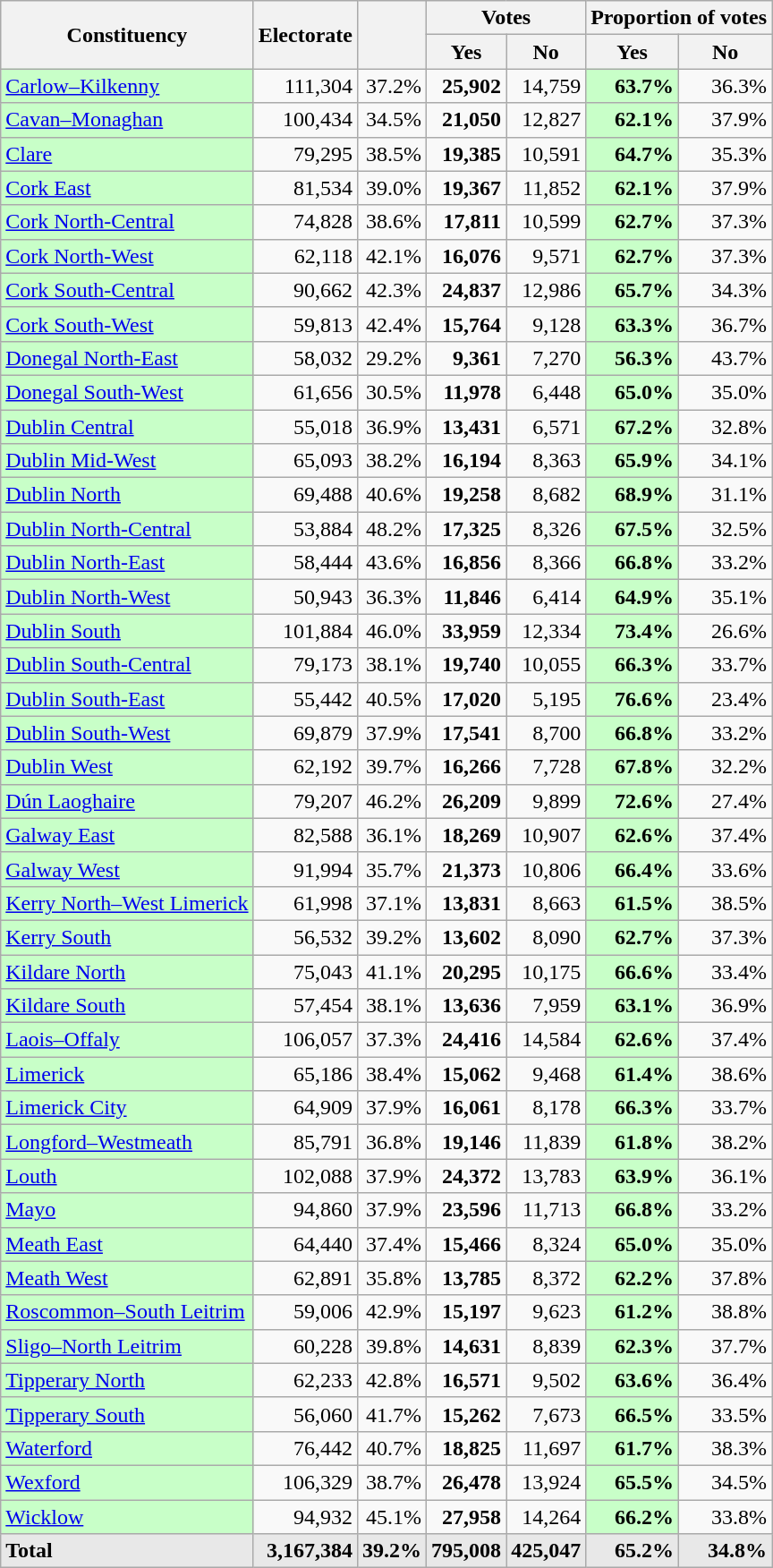<table class="wikitable sortable">
<tr>
<th rowspan=2>Constituency</th>
<th rowspan=2>Electorate</th>
<th rowspan=2></th>
<th colspan=2>Votes</th>
<th colspan=2>Proportion of votes</th>
</tr>
<tr>
<th>Yes</th>
<th>No</th>
<th>Yes</th>
<th>No</th>
</tr>
<tr>
<td style="background:#c8ffc8;"><a href='#'>Carlow–Kilkenny</a></td>
<td style="text-align: right;">111,304</td>
<td style="text-align: right;">37.2%</td>
<td style="text-align: right;"><strong>25,902</strong></td>
<td style="text-align: right;">14,759</td>
<td style="text-align: right; background:#c8ffc8;"><strong>63.7%</strong></td>
<td style="text-align: right;">36.3%</td>
</tr>
<tr>
<td style="background:#c8ffc8;"><a href='#'>Cavan–Monaghan</a></td>
<td style="text-align: right;">100,434</td>
<td style="text-align: right;">34.5%</td>
<td style="text-align: right;"><strong>21,050</strong></td>
<td style="text-align: right;">12,827</td>
<td style="text-align: right; background:#c8ffc8;"><strong>62.1%</strong></td>
<td style="text-align: right;">37.9%</td>
</tr>
<tr>
<td style="background:#c8ffc8;"><a href='#'>Clare</a></td>
<td style="text-align: right;">79,295</td>
<td style="text-align: right;">38.5%</td>
<td style="text-align: right;"><strong>19,385</strong></td>
<td style="text-align: right;">10,591</td>
<td style="text-align: right; background:#c8ffc8;"><strong>64.7%</strong></td>
<td style="text-align: right;">35.3%</td>
</tr>
<tr>
<td style="background:#c8ffc8;"><a href='#'>Cork East</a></td>
<td style="text-align: right;">81,534</td>
<td style="text-align: right;">39.0%</td>
<td style="text-align: right;"><strong>19,367</strong></td>
<td style="text-align: right;">11,852</td>
<td style="text-align: right; background:#c8ffc8;"><strong>62.1%</strong></td>
<td style="text-align: right;">37.9%</td>
</tr>
<tr>
<td style="background:#c8ffc8;"><a href='#'>Cork North-Central</a></td>
<td style="text-align: right;">74,828</td>
<td style="text-align: right;">38.6%</td>
<td style="text-align: right;"><strong>17,811</strong></td>
<td style="text-align: right;">10,599</td>
<td style="text-align: right; background:#c8ffc8;"><strong>62.7%</strong></td>
<td style="text-align: right;">37.3%</td>
</tr>
<tr>
<td style="background:#c8ffc8;"><a href='#'>Cork North-West</a></td>
<td style="text-align: right;">62,118</td>
<td style="text-align: right;">42.1%</td>
<td style="text-align: right;"><strong>16,076</strong></td>
<td style="text-align: right;">9,571</td>
<td style="text-align: right; background:#c8ffc8;"><strong>62.7%</strong></td>
<td style="text-align: right;">37.3%</td>
</tr>
<tr>
<td style="background:#c8ffc8;"><a href='#'>Cork South-Central</a></td>
<td style="text-align: right;">90,662</td>
<td style="text-align: right;">42.3%</td>
<td style="text-align: right;"><strong>24,837</strong></td>
<td style="text-align: right;">12,986</td>
<td style="text-align: right; background:#c8ffc8;"><strong>65.7%</strong></td>
<td style="text-align: right;">34.3%</td>
</tr>
<tr>
<td style="background:#c8ffc8;"><a href='#'>Cork South-West</a></td>
<td style="text-align: right;">59,813</td>
<td style="text-align: right;">42.4%</td>
<td style="text-align: right;"><strong>15,764</strong></td>
<td style="text-align: right;">9,128</td>
<td style="text-align: right; background:#c8ffc8;"><strong>63.3%</strong></td>
<td style="text-align: right;">36.7%</td>
</tr>
<tr>
<td style="background:#c8ffc8;"><a href='#'>Donegal North-East</a></td>
<td style="text-align: right;">58,032</td>
<td style="text-align: right;">29.2%</td>
<td style="text-align: right;"><strong>9,361</strong></td>
<td style="text-align: right;">7,270</td>
<td style="text-align: right; background:#c8ffc8;"><strong>56.3%</strong></td>
<td style="text-align: right;">43.7%</td>
</tr>
<tr>
<td style="background:#c8ffc8;"><a href='#'>Donegal South-West</a></td>
<td style="text-align: right;">61,656</td>
<td style="text-align: right;">30.5%</td>
<td style="text-align: right;"><strong>11,978</strong></td>
<td style="text-align: right;">6,448</td>
<td style="text-align: right; background:#c8ffc8;"><strong>65.0%</strong></td>
<td style="text-align: right;">35.0%</td>
</tr>
<tr>
<td style="background:#c8ffc8;"><a href='#'>Dublin Central</a></td>
<td style="text-align: right;">55,018</td>
<td style="text-align: right;">36.9%</td>
<td style="text-align: right;"><strong>13,431</strong></td>
<td style="text-align: right;">6,571</td>
<td style="text-align: right; background:#c8ffc8;"><strong>67.2%</strong></td>
<td style="text-align: right;">32.8%</td>
</tr>
<tr>
<td style="background:#c8ffc8;"><a href='#'>Dublin Mid-West</a></td>
<td style="text-align: right;">65,093</td>
<td style="text-align: right;">38.2%</td>
<td style="text-align: right;"><strong>16,194</strong></td>
<td style="text-align: right;">8,363</td>
<td style="text-align: right; background:#c8ffc8;"><strong>65.9%</strong></td>
<td style="text-align: right;">34.1%</td>
</tr>
<tr>
<td style="background:#c8ffc8;"><a href='#'>Dublin North</a></td>
<td style="text-align: right;">69,488</td>
<td style="text-align: right;">40.6%</td>
<td style="text-align: right;"><strong>19,258</strong></td>
<td style="text-align: right;">8,682</td>
<td style="text-align: right; background:#c8ffc8;"><strong>68.9%</strong></td>
<td style="text-align: right;">31.1%</td>
</tr>
<tr>
<td style="background:#c8ffc8;"><a href='#'>Dublin North-Central</a></td>
<td style="text-align: right;">53,884</td>
<td style="text-align: right;">48.2%</td>
<td style="text-align: right;"><strong>17,325</strong></td>
<td style="text-align: right;">8,326</td>
<td style="text-align: right; background:#c8ffc8;"><strong>67.5%</strong></td>
<td style="text-align: right;">32.5%</td>
</tr>
<tr>
<td style="background:#c8ffc8;"><a href='#'>Dublin North-East</a></td>
<td style="text-align: right;">58,444</td>
<td style="text-align: right;">43.6%</td>
<td style="text-align: right;"><strong>16,856</strong></td>
<td style="text-align: right;">8,366</td>
<td style="text-align: right; background:#c8ffc8;"><strong>66.8%</strong></td>
<td style="text-align: right;">33.2%</td>
</tr>
<tr>
<td style="background:#c8ffc8;"><a href='#'>Dublin North-West</a></td>
<td style="text-align: right;">50,943</td>
<td style="text-align: right;">36.3%</td>
<td style="text-align: right;"><strong>11,846</strong></td>
<td style="text-align: right;">6,414</td>
<td style="text-align: right; background:#c8ffc8;"><strong>64.9%</strong></td>
<td style="text-align: right;">35.1%</td>
</tr>
<tr>
<td style="background:#c8ffc8;"><a href='#'>Dublin South</a></td>
<td style="text-align: right;">101,884</td>
<td style="text-align: right;">46.0%</td>
<td style="text-align: right;"><strong>33,959</strong></td>
<td style="text-align: right;">12,334</td>
<td style="text-align: right; background:#c8ffc8;"><strong>73.4%</strong></td>
<td style="text-align: right;">26.6%</td>
</tr>
<tr>
<td style="background:#c8ffc8;"><a href='#'>Dublin South-Central</a></td>
<td style="text-align: right;">79,173</td>
<td style="text-align: right;">38.1%</td>
<td style="text-align: right;"><strong>19,740</strong></td>
<td style="text-align: right;">10,055</td>
<td style="text-align: right; background:#c8ffc8;"><strong>66.3%</strong></td>
<td style="text-align: right;">33.7%</td>
</tr>
<tr>
<td style="background:#c8ffc8;"><a href='#'>Dublin South-East</a></td>
<td style="text-align: right;">55,442</td>
<td style="text-align: right;">40.5%</td>
<td style="text-align: right;"><strong>17,020</strong></td>
<td style="text-align: right;">5,195</td>
<td style="text-align: right; background:#c8ffc8;"><strong>76.6%</strong></td>
<td style="text-align: right;">23.4%</td>
</tr>
<tr>
<td style="background:#c8ffc8;"><a href='#'>Dublin South-West</a></td>
<td style="text-align: right;">69,879</td>
<td style="text-align: right;">37.9%</td>
<td style="text-align: right;"><strong>17,541</strong></td>
<td style="text-align: right;">8,700</td>
<td style="text-align: right; background:#c8ffc8;"><strong>66.8%</strong></td>
<td style="text-align: right;">33.2%</td>
</tr>
<tr>
<td style="background:#c8ffc8;"><a href='#'>Dublin West</a></td>
<td style="text-align: right;">62,192</td>
<td style="text-align: right;">39.7%</td>
<td style="text-align: right;"><strong>16,266</strong></td>
<td style="text-align: right;">7,728</td>
<td style="text-align: right; background:#c8ffc8;"><strong>67.8%</strong></td>
<td style="text-align: right;">32.2%</td>
</tr>
<tr>
<td style="background:#c8ffc8;"><a href='#'>Dún Laoghaire</a></td>
<td style="text-align: right;">79,207</td>
<td style="text-align: right;">46.2%</td>
<td style="text-align: right;"><strong>26,209</strong></td>
<td style="text-align: right;">9,899</td>
<td style="text-align: right; background:#c8ffc8;"><strong>72.6%</strong></td>
<td style="text-align: right;">27.4%</td>
</tr>
<tr>
<td style="background:#c8ffc8;"><a href='#'>Galway East</a></td>
<td style="text-align: right;">82,588</td>
<td style="text-align: right;">36.1%</td>
<td style="text-align: right;"><strong>18,269</strong></td>
<td style="text-align: right;">10,907</td>
<td style="text-align: right; background:#c8ffc8;"><strong>62.6%</strong></td>
<td style="text-align: right;">37.4%</td>
</tr>
<tr>
<td style="background:#c8ffc8;"><a href='#'>Galway West</a></td>
<td style="text-align: right;">91,994</td>
<td style="text-align: right;">35.7%</td>
<td style="text-align: right;"><strong>21,373</strong></td>
<td style="text-align: right;">10,806</td>
<td style="text-align: right; background:#c8ffc8;"><strong>66.4%</strong></td>
<td style="text-align: right;">33.6%</td>
</tr>
<tr>
<td style="background:#c8ffc8;"><a href='#'>Kerry North–West Limerick</a></td>
<td style="text-align: right;">61,998</td>
<td style="text-align: right;">37.1%</td>
<td style="text-align: right;"><strong>13,831</strong></td>
<td style="text-align: right;">8,663</td>
<td style="text-align: right; background:#c8ffc8;"><strong>61.5%</strong></td>
<td style="text-align: right;">38.5%</td>
</tr>
<tr>
<td style="background:#c8ffc8;"><a href='#'>Kerry South</a></td>
<td style="text-align: right;">56,532</td>
<td style="text-align: right;">39.2%</td>
<td style="text-align: right;"><strong>13,602</strong></td>
<td style="text-align: right;">8,090</td>
<td style="text-align: right; background:#c8ffc8;"><strong>62.7%</strong></td>
<td style="text-align: right;">37.3%</td>
</tr>
<tr>
<td style="background:#c8ffc8;"><a href='#'>Kildare North</a></td>
<td style="text-align: right;">75,043</td>
<td style="text-align: right;">41.1%</td>
<td style="text-align: right;"><strong>20,295</strong></td>
<td style="text-align: right;">10,175</td>
<td style="text-align: right; background:#c8ffc8;"><strong>66.6%</strong></td>
<td style="text-align: right;">33.4%</td>
</tr>
<tr>
<td style="background:#c8ffc8;"><a href='#'>Kildare South</a></td>
<td style="text-align: right;">57,454</td>
<td style="text-align: right;">38.1%</td>
<td style="text-align: right;"><strong>13,636 </strong></td>
<td style="text-align: right;">7,959</td>
<td style="text-align: right; background:#c8ffc8;"><strong>63.1%</strong></td>
<td style="text-align: right;">36.9%</td>
</tr>
<tr>
<td style="background:#c8ffc8;"><a href='#'>Laois–Offaly</a></td>
<td style="text-align: right;">106,057</td>
<td style="text-align: right;">37.3%</td>
<td style="text-align: right;"><strong>24,416</strong></td>
<td style="text-align: right;">14,584</td>
<td style="text-align: right; background:#c8ffc8;"><strong>62.6%</strong></td>
<td style="text-align: right;">37.4%</td>
</tr>
<tr>
<td style="background:#c8ffc8;"><a href='#'>Limerick</a></td>
<td style="text-align: right;">65,186</td>
<td style="text-align: right;">38.4%</td>
<td style="text-align: right;"><strong>15,062</strong></td>
<td style="text-align: right;">9,468</td>
<td style="text-align: right; background:#c8ffc8;"><strong>61.4%</strong></td>
<td style="text-align: right;">38.6%</td>
</tr>
<tr>
<td style="background:#c8ffc8;"><a href='#'>Limerick City</a></td>
<td style="text-align: right;">64,909</td>
<td style="text-align: right;">37.9%</td>
<td style="text-align: right;"><strong>16,061</strong></td>
<td style="text-align: right;">8,178</td>
<td style="text-align: right; background:#c8ffc8;"><strong>66.3%</strong></td>
<td style="text-align: right;">33.7%</td>
</tr>
<tr>
<td style="background:#c8ffc8;"><a href='#'>Longford–Westmeath</a></td>
<td style="text-align: right;">85,791</td>
<td style="text-align: right;">36.8%</td>
<td style="text-align: right;"><strong>19,146</strong></td>
<td style="text-align: right;">11,839</td>
<td style="text-align: right; background:#c8ffc8;"><strong>61.8%</strong></td>
<td style="text-align: right;">38.2%</td>
</tr>
<tr>
<td style="background:#c8ffc8;"><a href='#'>Louth</a></td>
<td style="text-align: right;">102,088</td>
<td style="text-align: right;">37.9%</td>
<td style="text-align: right;"><strong>24,372</strong></td>
<td style="text-align: right;">13,783</td>
<td style="text-align: right; background:#c8ffc8;"><strong>63.9%</strong></td>
<td style="text-align: right;">36.1%</td>
</tr>
<tr>
<td style="background:#c8ffc8;"><a href='#'>Mayo</a></td>
<td style="text-align: right;">94,860</td>
<td style="text-align: right;">37.9%</td>
<td style="text-align: right;"><strong>23,596</strong></td>
<td style="text-align: right;">11,713</td>
<td style="text-align: right; background:#c8ffc8;"><strong>66.8%</strong></td>
<td style="text-align: right;">33.2%</td>
</tr>
<tr>
<td style="background:#c8ffc8;"><a href='#'>Meath East</a></td>
<td style="text-align: right;">64,440</td>
<td style="text-align: right;">37.4%</td>
<td style="text-align: right;"><strong>15,466</strong></td>
<td style="text-align: right;">8,324</td>
<td style="text-align: right; background:#c8ffc8;"><strong>65.0%</strong></td>
<td style="text-align: right;">35.0%</td>
</tr>
<tr>
<td style="background:#c8ffc8;"><a href='#'>Meath West</a></td>
<td style="text-align: right;">62,891</td>
<td style="text-align: right;">35.8%</td>
<td style="text-align: right;"><strong>13,785</strong></td>
<td style="text-align: right;">8,372</td>
<td style="text-align: right; background:#c8ffc8;"><strong>62.2%</strong></td>
<td style="text-align: right;">37.8%</td>
</tr>
<tr>
<td style="background:#c8ffc8;"><a href='#'>Roscommon–South Leitrim</a></td>
<td style="text-align: right;">59,006</td>
<td style="text-align: right;">42.9%</td>
<td style="text-align: right;"><strong>15,197</strong></td>
<td style="text-align: right;">9,623</td>
<td style="text-align: right; background:#c8ffc8;"><strong>61.2%</strong></td>
<td style="text-align: right;">38.8%</td>
</tr>
<tr>
<td style="background:#c8ffc8;"><a href='#'>Sligo–North Leitrim</a></td>
<td style="text-align: right;">60,228</td>
<td style="text-align: right;">39.8%</td>
<td style="text-align: right;"><strong>14,631</strong></td>
<td style="text-align: right;">8,839</td>
<td style="text-align: right; background:#c8ffc8;"><strong>62.3%</strong></td>
<td style="text-align: right;">37.7%</td>
</tr>
<tr>
<td style="background:#c8ffc8;"><a href='#'>Tipperary North</a></td>
<td style="text-align: right;">62,233</td>
<td style="text-align: right;">42.8%</td>
<td style="text-align: right;"><strong>16,571</strong></td>
<td style="text-align: right;">9,502</td>
<td style="text-align: right; background:#c8ffc8;"><strong>63.6%</strong></td>
<td style="text-align: right;">36.4%</td>
</tr>
<tr>
<td style="background:#c8ffc8;"><a href='#'>Tipperary South</a></td>
<td style="text-align: right;">56,060</td>
<td style="text-align: right;">41.7%</td>
<td style="text-align: right;"><strong>15,262</strong></td>
<td style="text-align: right;">7,673</td>
<td style="text-align: right; background:#c8ffc8;"><strong>66.5%</strong></td>
<td style="text-align: right;">33.5%</td>
</tr>
<tr>
<td style="background:#c8ffc8;"><a href='#'>Waterford</a></td>
<td style="text-align: right;">76,442</td>
<td style="text-align: right;">40.7%</td>
<td style="text-align: right;"><strong>18,825</strong></td>
<td style="text-align: right;">11,697</td>
<td style="text-align: right; background:#c8ffc8;"><strong>61.7%</strong></td>
<td style="text-align: right;">38.3%</td>
</tr>
<tr>
<td style="background:#c8ffc8;"><a href='#'>Wexford</a></td>
<td style="text-align: right;">106,329</td>
<td style="text-align: right;">38.7%</td>
<td style="text-align: right;"><strong>26,478</strong></td>
<td style="text-align: right;">13,924</td>
<td style="text-align: right; background:#c8ffc8;"><strong>65.5%</strong></td>
<td style="text-align: right;">34.5%</td>
</tr>
<tr>
<td style="background:#c8ffc8;"><a href='#'>Wicklow</a></td>
<td style="text-align: right;">94,932</td>
<td style="text-align: right;">45.1%</td>
<td style="text-align: right;"><strong>27,958</strong></td>
<td style="text-align: right;">14,264</td>
<td style="text-align: right; background:#c8ffc8;"><strong>66.2%</strong></td>
<td style="text-align: right;">33.8%</td>
</tr>
<tr class="sortbottom" style="font-weight:bold; background:rgb(232,232,232);">
<td>Total</td>
<td style="text-align: right;">3,167,384</td>
<td style="text-align: right;">39.2%</td>
<td style="text-align: right;">795,008</td>
<td style="text-align: right;">425,047</td>
<td style="text-align: right;">65.2%</td>
<td style="text-align: right;">34.8%</td>
</tr>
</table>
